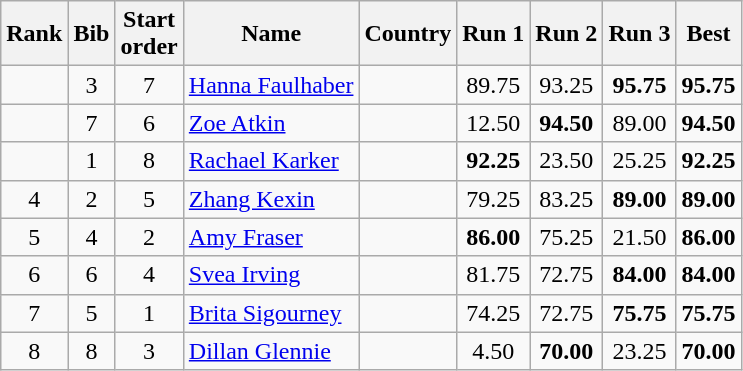<table class="wikitable sortable" style="text-align:center">
<tr>
<th>Rank</th>
<th>Bib</th>
<th>Start<br>order</th>
<th>Name</th>
<th>Country</th>
<th>Run 1</th>
<th>Run 2</th>
<th>Run 3</th>
<th>Best</th>
</tr>
<tr>
<td></td>
<td>3</td>
<td>7</td>
<td align=left><a href='#'>Hanna Faulhaber</a></td>
<td align=left></td>
<td>89.75</td>
<td>93.25</td>
<td><strong>95.75</strong></td>
<td><strong>95.75</strong></td>
</tr>
<tr>
<td></td>
<td>7</td>
<td>6</td>
<td align=left><a href='#'>Zoe Atkin</a></td>
<td align=left></td>
<td>12.50</td>
<td><strong>94.50</strong></td>
<td>89.00</td>
<td><strong>94.50</strong></td>
</tr>
<tr>
<td></td>
<td>1</td>
<td>8</td>
<td align=left><a href='#'>Rachael Karker</a></td>
<td align=left></td>
<td><strong>92.25</strong></td>
<td>23.50</td>
<td>25.25</td>
<td><strong>92.25</strong></td>
</tr>
<tr>
<td>4</td>
<td>2</td>
<td>5</td>
<td align=left><a href='#'>Zhang Kexin</a></td>
<td align=left></td>
<td>79.25</td>
<td>83.25</td>
<td><strong>89.00</strong></td>
<td><strong>89.00</strong></td>
</tr>
<tr>
<td>5</td>
<td>4</td>
<td>2</td>
<td align=left><a href='#'>Amy Fraser</a></td>
<td align=left></td>
<td><strong>86.00</strong></td>
<td>75.25</td>
<td>21.50</td>
<td><strong>86.00</strong></td>
</tr>
<tr>
<td>6</td>
<td>6</td>
<td>4</td>
<td align=left><a href='#'>Svea Irving</a></td>
<td align=left></td>
<td>81.75</td>
<td>72.75</td>
<td><strong>84.00</strong></td>
<td><strong>84.00</strong></td>
</tr>
<tr>
<td>7</td>
<td>5</td>
<td>1</td>
<td align=left><a href='#'>Brita Sigourney</a></td>
<td align=left></td>
<td>74.25</td>
<td>72.75</td>
<td><strong>75.75</strong></td>
<td><strong>75.75</strong></td>
</tr>
<tr>
<td>8</td>
<td>8</td>
<td>3</td>
<td align=left><a href='#'>Dillan Glennie</a></td>
<td align=left></td>
<td>4.50</td>
<td><strong>70.00</strong></td>
<td>23.25</td>
<td><strong>70.00</strong></td>
</tr>
</table>
